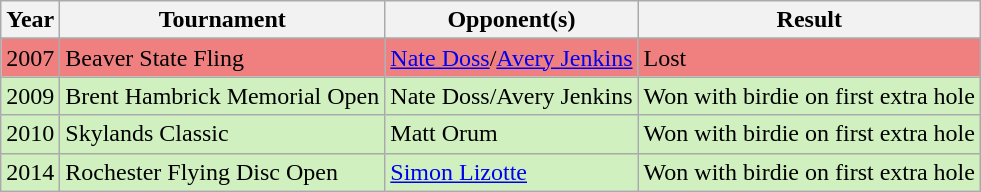<table class ="wikitable">
<tr>
<th>Year</th>
<th>Tournament</th>
<th>Opponent(s)</th>
<th>Result</th>
</tr>
<tr>
</tr>
<tr style="background:#f08080;">
<td>2007</td>
<td>Beaver State Fling</td>
<td><a href='#'>Nate Doss</a>/<a href='#'>Avery Jenkins</a></td>
<td>Lost</td>
</tr>
<tr style="background:#d0f0c0;">
<td>2009</td>
<td>Brent Hambrick Memorial Open</td>
<td>Nate Doss/Avery Jenkins</td>
<td>Won with birdie on first extra hole </td>
</tr>
<tr style="background:#d0f0c0;">
<td>2010</td>
<td>Skylands Classic</td>
<td>Matt Orum</td>
<td>Won with birdie on first extra hole</td>
</tr>
<tr style="background:#d0f0c0;">
<td>2014</td>
<td>Rochester Flying Disc Open</td>
<td><a href='#'>Simon Lizotte</a></td>
<td>Won with birdie on first extra hole</td>
</tr>
</table>
